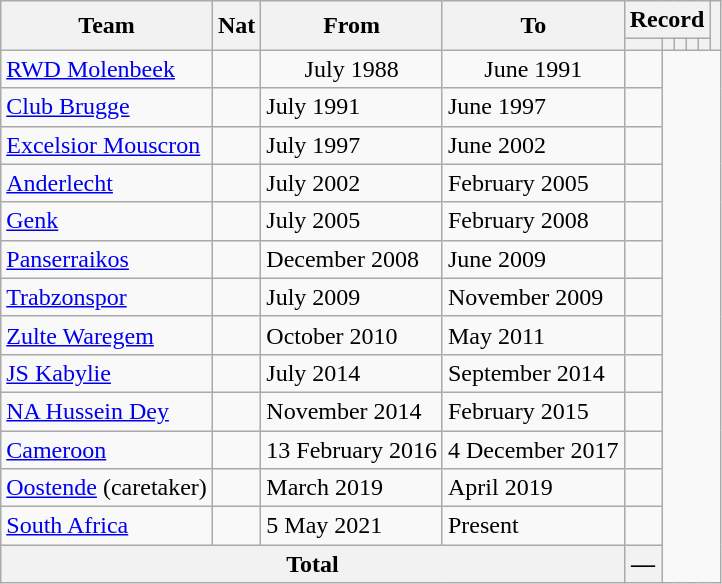<table class="wikitable" style="text-align: center">
<tr>
<th rowspan="2">Team</th>
<th rowspan="2">Nat</th>
<th rowspan="2">From</th>
<th rowspan="2">To</th>
<th colspan="5">Record</th>
<th rowspan="2"></th>
</tr>
<tr>
<th></th>
<th></th>
<th></th>
<th></th>
<th></th>
</tr>
<tr>
<td align="left"><a href='#'>RWD Molenbeek</a></td>
<td></td>
<td>July 1988</td>
<td>June 1991<br></td>
<td></td>
</tr>
<tr>
<td align="left"><a href='#'>Club Brugge</a></td>
<td></td>
<td align=left>July 1991</td>
<td align=left>June 1997<br></td>
<td></td>
</tr>
<tr>
<td align="left"><a href='#'>Excelsior Mouscron</a></td>
<td></td>
<td align=left>July 1997</td>
<td align=left>June 2002<br></td>
<td></td>
</tr>
<tr>
<td align="left"><a href='#'>Anderlecht</a></td>
<td></td>
<td align=left>July 2002</td>
<td align=left>February 2005<br></td>
<td></td>
</tr>
<tr>
<td align="left"><a href='#'>Genk</a></td>
<td></td>
<td align=left>July 2005</td>
<td align=left>February 2008<br></td>
<td></td>
</tr>
<tr>
<td align="left"><a href='#'>Panserraikos</a></td>
<td></td>
<td align=left>December 2008</td>
<td align=left>June 2009<br></td>
<td></td>
</tr>
<tr>
<td align="left"><a href='#'>Trabzonspor</a></td>
<td></td>
<td align=left>July 2009</td>
<td align=left>November 2009<br></td>
<td></td>
</tr>
<tr>
<td align="left"><a href='#'>Zulte Waregem</a></td>
<td></td>
<td align=left>October 2010</td>
<td align=left>May 2011<br></td>
<td></td>
</tr>
<tr>
<td align="left"><a href='#'>JS Kabylie</a></td>
<td></td>
<td align=left>July 2014</td>
<td align=left>September 2014<br></td>
<td></td>
</tr>
<tr>
<td align="left"><a href='#'>NA Hussein Dey</a></td>
<td></td>
<td align=left>November 2014</td>
<td align=left>February 2015<br></td>
<td></td>
</tr>
<tr>
<td align="left"><a href='#'>Cameroon</a></td>
<td></td>
<td align=left>13 February 2016</td>
<td align=left>4 December 2017<br></td>
<td></td>
</tr>
<tr>
<td align="left"><a href='#'>Oostende</a> (caretaker)</td>
<td></td>
<td align=left>March 2019</td>
<td align=left>April 2019<br></td>
<td></td>
</tr>
<tr>
<td align="left"><a href='#'>South Africa</a></td>
<td></td>
<td align=left>5 May 2021</td>
<td align=left>Present<br></td>
<td></td>
</tr>
<tr>
<th colspan=4>Total<br></th>
<th>—</th>
</tr>
</table>
